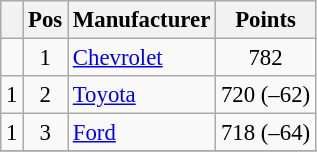<table class="wikitable" style="font-size: 95%">
<tr>
<th></th>
<th>Pos</th>
<th>Manufacturer</th>
<th>Points</th>
</tr>
<tr>
<td align="left"></td>
<td style="text-align:center;">1</td>
<td><a href='#'>Chevrolet</a></td>
<td style="text-align:center;">782</td>
</tr>
<tr>
<td align="left"> 1</td>
<td style="text-align:center;">2</td>
<td><a href='#'>Toyota</a></td>
<td style="text-align:center;">720 (–62)</td>
</tr>
<tr>
<td align="left"> 1</td>
<td style="text-align:center;">3</td>
<td><a href='#'>Ford</a></td>
<td style="text-align:center;">718 (–64)</td>
</tr>
<tr class="sortbottom">
</tr>
</table>
